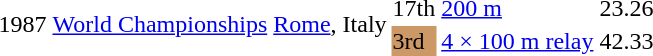<table>
<tr>
<td rowspan=2>1987</td>
<td rowspan=2><a href='#'>World Championships</a></td>
<td rowspan=2><a href='#'>Rome</a>, Italy</td>
<td>17th</td>
<td><a href='#'>200 m</a></td>
<td>23.26</td>
</tr>
<tr>
<td bgcolor=cc9966>3rd</td>
<td><a href='#'>4 × 100 m relay</a></td>
<td>42.33</td>
</tr>
</table>
